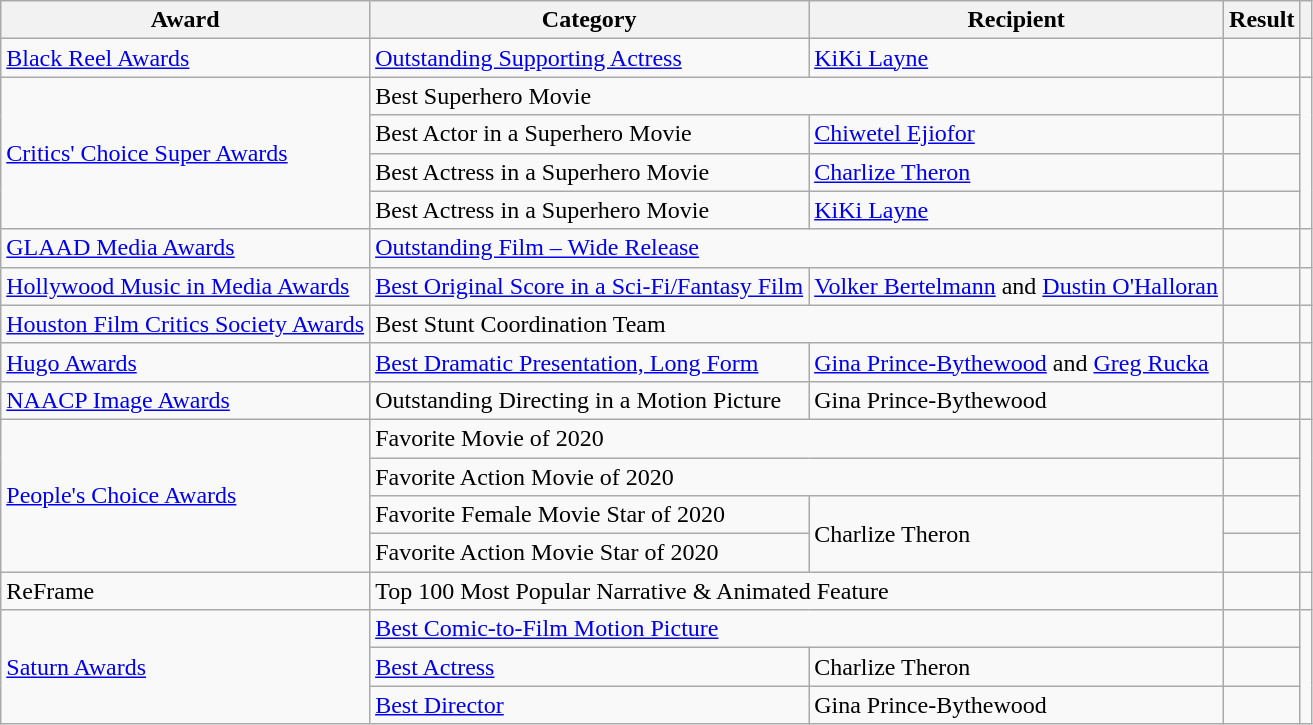<table class="wikitable plainrowheaders sortable">
<tr>
<th scope="col">Award</th>
<th scope="col">Category</th>
<th scope="col">Recipient</th>
<th scope="col">Result</th>
<th scope="col"></th>
</tr>
<tr>
<td><a href='#'>Black Reel Awards</a></td>
<td><a href='#'>Outstanding Supporting Actress</a></td>
<td><a href='#'>KiKi Layne</a></td>
<td></td>
<td></td>
</tr>
<tr>
<td rowspan="4"><a href='#'>Critics' Choice Super Awards</a></td>
<td colspan="2">Best Superhero Movie</td>
<td></td>
<td rowspan="4"> <br></td>
</tr>
<tr>
<td>Best Actor in a Superhero Movie</td>
<td><a href='#'>Chiwetel Ejiofor</a></td>
<td></td>
</tr>
<tr>
<td>Best Actress in a Superhero Movie</td>
<td><a href='#'>Charlize Theron</a></td>
<td></td>
</tr>
<tr>
<td>Best Actress in a Superhero Movie</td>
<td><a href='#'>KiKi Layne</a></td>
<td></td>
</tr>
<tr>
<td><a href='#'>GLAAD Media Awards</a></td>
<td colspan="2"><a href='#'>Outstanding Film – Wide Release</a></td>
<td></td>
<td></td>
</tr>
<tr>
<td><a href='#'>Hollywood Music in Media Awards</a></td>
<td><a href='#'>Best Original Score in a Sci-Fi/Fantasy Film</a></td>
<td><a href='#'>Volker Bertelmann</a> and <a href='#'>Dustin O'Halloran</a></td>
<td></td>
<td></td>
</tr>
<tr>
<td><a href='#'>Houston Film Critics Society Awards</a></td>
<td colspan="2">Best Stunt Coordination Team</td>
<td></td>
<td></td>
</tr>
<tr>
<td><a href='#'>Hugo Awards</a></td>
<td><a href='#'>Best Dramatic Presentation, Long Form</a></td>
<td><a href='#'>Gina Prince-Bythewood</a> and <a href='#'>Greg Rucka</a></td>
<td></td>
<td></td>
</tr>
<tr>
<td><a href='#'>NAACP Image Awards</a></td>
<td>Outstanding Directing in a Motion Picture</td>
<td>Gina Prince-Bythewood</td>
<td></td>
<td></td>
</tr>
<tr>
<td rowspan="4"><a href='#'>People's Choice Awards</a></td>
<td colspan="2">Favorite Movie of 2020</td>
<td></td>
<td rowspan="4"></td>
</tr>
<tr>
<td colspan="2">Favorite Action Movie of 2020</td>
<td></td>
</tr>
<tr>
<td>Favorite Female Movie Star of 2020</td>
<td rowspan="2">Charlize Theron</td>
<td></td>
</tr>
<tr>
<td>Favorite Action Movie Star of 2020</td>
<td></td>
</tr>
<tr>
<td>ReFrame</td>
<td colspan="2">Top 100 Most Popular Narrative & Animated Feature</td>
<td></td>
<td></td>
</tr>
<tr>
<td rowspan="3"><a href='#'>Saturn Awards</a></td>
<td colspan="2"><a href='#'>Best Comic-to-Film Motion Picture</a></td>
<td></td>
<td rowspan="3"></td>
</tr>
<tr>
<td><a href='#'>Best Actress</a></td>
<td>Charlize Theron</td>
<td></td>
</tr>
<tr>
<td><a href='#'>Best Director</a></td>
<td>Gina Prince-Bythewood</td>
<td></td>
</tr>
</table>
